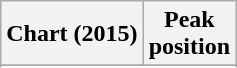<table class="wikitable sortable plainrowheaders">
<tr>
<th>Chart (2015)</th>
<th>Peak<br>position</th>
</tr>
<tr>
</tr>
<tr>
</tr>
<tr>
</tr>
<tr>
</tr>
<tr>
</tr>
</table>
